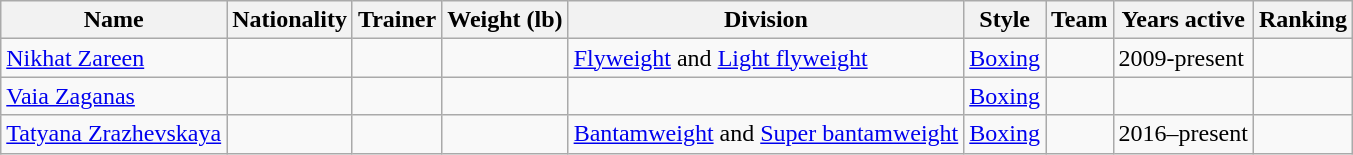<table class="wikitable sortable">
<tr>
<th><strong>Name</strong></th>
<th><strong>Nationality</strong></th>
<th><strong>Trainer</strong></th>
<th><strong>Weight (lb)</strong></th>
<th><strong>Division</strong></th>
<th><strong>Style</strong></th>
<th><strong>Team</strong></th>
<th><strong>Years active</strong></th>
<th><strong>Ranking</strong></th>
</tr>
<tr>
<td><a href='#'>Nikhat Zareen</a></td>
<td></td>
<td></td>
<td></td>
<td><a href='#'>Flyweight</a> and <a href='#'>Light flyweight</a></td>
<td><a href='#'>Boxing</a></td>
<td></td>
<td>2009-present</td>
<td></td>
</tr>
<tr>
<td><a href='#'>Vaia Zaganas</a></td>
<td></td>
<td></td>
<td></td>
<td></td>
<td><a href='#'>Boxing</a></td>
<td></td>
<td></td>
<td></td>
</tr>
<tr>
<td><a href='#'>Tatyana Zrazhevskaya</a></td>
<td></td>
<td></td>
<td></td>
<td><a href='#'>Bantamweight</a> and <a href='#'>Super bantamweight</a></td>
<td><a href='#'>Boxing</a></td>
<td></td>
<td>2016–present</td>
<td></td>
</tr>
</table>
